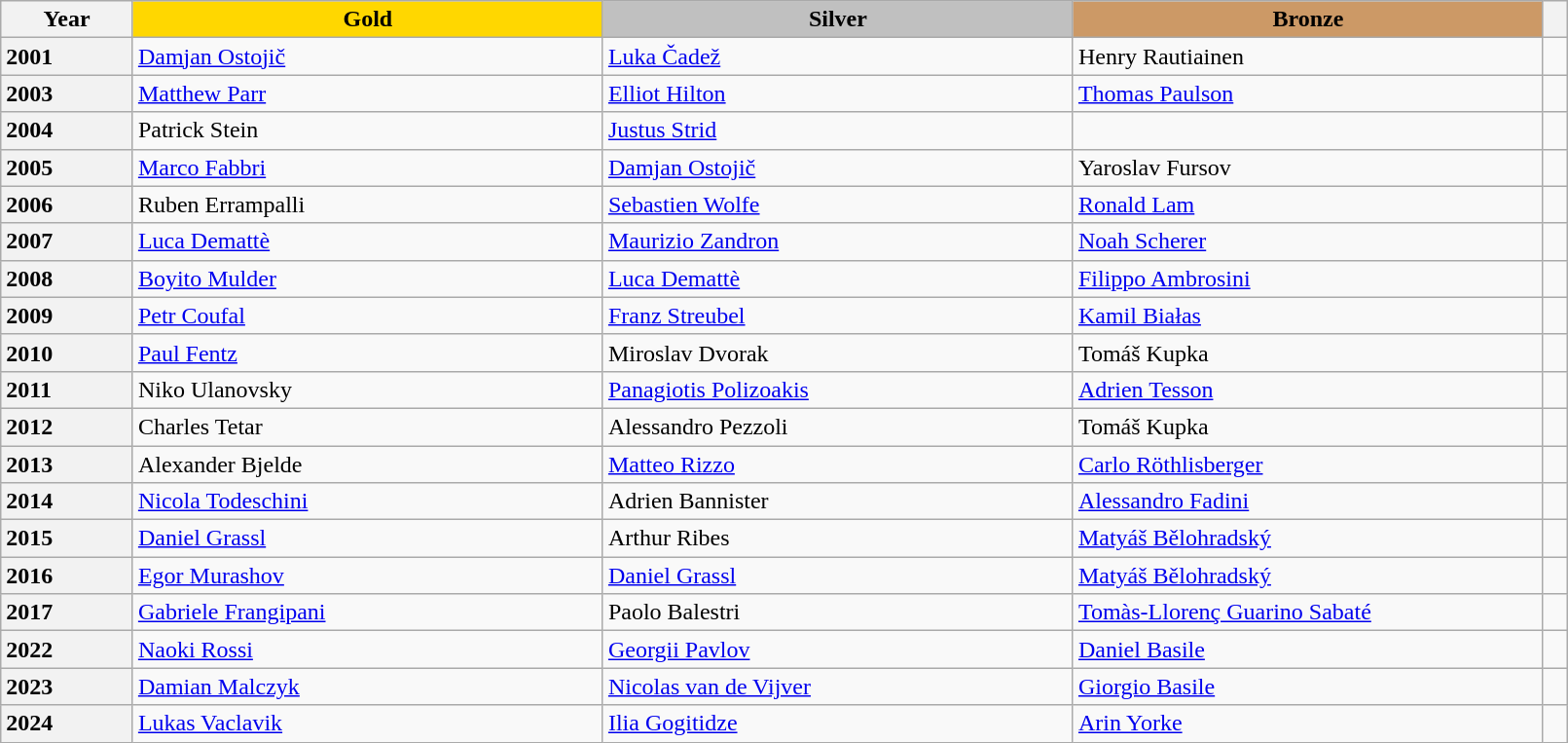<table class="wikitable unsortable" style="text-align:left; width:85%">
<tr>
<th scope="col" style="text-align:center">Year</th>
<td scope="col" style="text-align:center; width:30%; background:gold"><strong>Gold</strong></td>
<td scope="col" style="text-align:center; width:30%; background:silver"><strong>Silver</strong></td>
<td scope="col" style="text-align:center; width:30%; background:#c96"><strong>Bronze</strong></td>
<th scope="col" style="text-align:center"></th>
</tr>
<tr>
<th scope="row" style="text-align:left">2001</th>
<td> <a href='#'>Damjan Ostojič</a></td>
<td> <a href='#'>Luka Čadež</a></td>
<td> Henry Rautiainen</td>
<td></td>
</tr>
<tr>
<th scope="row" style="text-align:left">2003</th>
<td> <a href='#'>Matthew Parr</a></td>
<td> <a href='#'>Elliot Hilton</a></td>
<td> <a href='#'>Thomas Paulson</a></td>
<td></td>
</tr>
<tr>
<th scope="row" style="text-align:left">2004</th>
<td> Patrick Stein</td>
<td> <a href='#'>Justus Strid</a></td>
<td></td>
<td></td>
</tr>
<tr>
<th scope="row" style="text-align:left">2005</th>
<td> <a href='#'>Marco Fabbri</a></td>
<td> <a href='#'>Damjan Ostojič</a></td>
<td> Yaroslav Fursov</td>
<td></td>
</tr>
<tr>
<th scope="row" style="text-align:left">2006</th>
<td> Ruben Errampalli</td>
<td> <a href='#'>Sebastien Wolfe</a></td>
<td> <a href='#'>Ronald Lam</a></td>
<td></td>
</tr>
<tr>
<th scope="row" style="text-align:left">2007</th>
<td> <a href='#'>Luca Demattè</a></td>
<td> <a href='#'>Maurizio Zandron</a></td>
<td> <a href='#'>Noah Scherer</a></td>
<td></td>
</tr>
<tr>
<th scope="row" style="text-align:left">2008</th>
<td> <a href='#'>Boyito Mulder</a></td>
<td> <a href='#'>Luca Demattè</a></td>
<td> <a href='#'>Filippo Ambrosini</a></td>
<td></td>
</tr>
<tr>
<th scope="row" style="text-align:left">2009</th>
<td> <a href='#'>Petr Coufal</a></td>
<td> <a href='#'>Franz Streubel</a></td>
<td> <a href='#'>Kamil Białas</a></td>
<td></td>
</tr>
<tr>
<th scope="row" style="text-align:left">2010</th>
<td> <a href='#'>Paul Fentz</a></td>
<td> Miroslav Dvorak</td>
<td> Tomáš Kupka</td>
<td></td>
</tr>
<tr>
<th scope="row" style="text-align:left">2011</th>
<td> Niko Ulanovsky</td>
<td> <a href='#'>Panagiotis Polizoakis</a></td>
<td> <a href='#'>Adrien Tesson</a></td>
<td></td>
</tr>
<tr>
<th scope="row" style="text-align:left">2012</th>
<td> Charles Tetar</td>
<td> Alessandro Pezzoli</td>
<td> Tomáš Kupka</td>
<td></td>
</tr>
<tr>
<th scope="row" style="text-align:left">2013</th>
<td> Alexander Bjelde</td>
<td> <a href='#'>Matteo Rizzo</a></td>
<td> <a href='#'>Carlo Röthlisberger</a></td>
<td></td>
</tr>
<tr>
<th scope="row" style="text-align:left">2014</th>
<td> <a href='#'>Nicola Todeschini</a></td>
<td> Adrien Bannister</td>
<td> <a href='#'>Alessandro Fadini</a></td>
<td></td>
</tr>
<tr>
<th scope="row" style="text-align:left">2015</th>
<td> <a href='#'>Daniel Grassl</a></td>
<td> Arthur Ribes</td>
<td> <a href='#'>Matyáš Bělohradský</a></td>
<td></td>
</tr>
<tr>
<th scope="row" style="text-align:left">2016</th>
<td> <a href='#'>Egor Murashov</a></td>
<td> <a href='#'>Daniel Grassl</a></td>
<td> <a href='#'>Matyáš Bělohradský</a></td>
<td></td>
</tr>
<tr>
<th scope="row" style="text-align:left">2017</th>
<td> <a href='#'>Gabriele Frangipani</a></td>
<td> Paolo Balestri</td>
<td> <a href='#'>Tomàs-Llorenç Guarino Sabaté</a></td>
<td></td>
</tr>
<tr>
<th scope="row" style="text-align:left">2022</th>
<td> <a href='#'>Naoki Rossi</a></td>
<td> <a href='#'>Georgii Pavlov</a></td>
<td> <a href='#'>Daniel Basile</a></td>
<td></td>
</tr>
<tr>
<th scope="row" style="text-align:left">2023</th>
<td> <a href='#'>Damian Malczyk</a></td>
<td> <a href='#'>Nicolas van de Vijver</a></td>
<td> <a href='#'>Giorgio Basile</a></td>
<td></td>
</tr>
<tr>
<th scope="row" style="text-align:left">2024</th>
<td> <a href='#'>Lukas Vaclavik</a></td>
<td> <a href='#'>Ilia Gogitidze</a></td>
<td> <a href='#'>Arin Yorke</a></td>
<td></td>
</tr>
</table>
